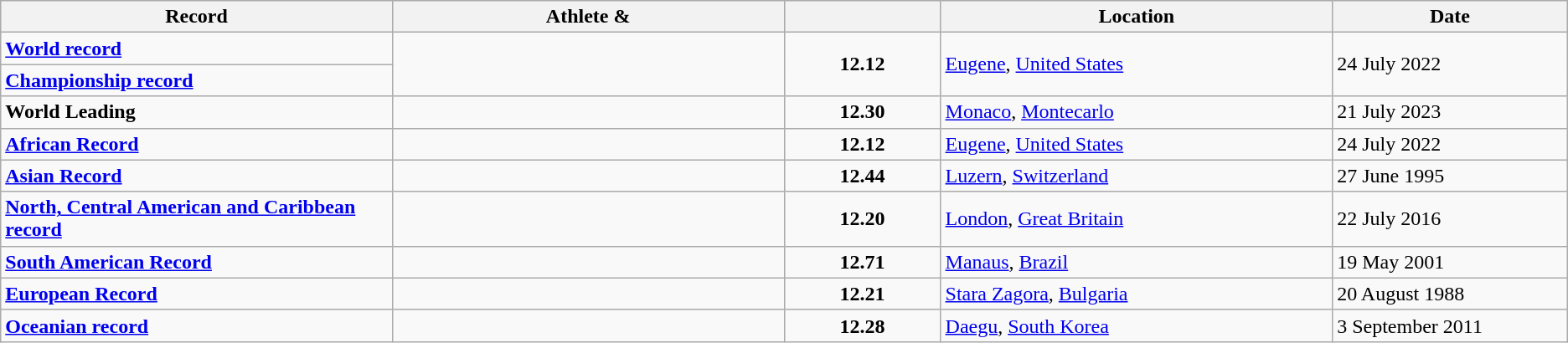<table class="wikitable">
<tr>
<th width=25% align=center>Record</th>
<th width=25% align=center>Athlete & </th>
<th width=10% align=center></th>
<th width=25% align=center>Location</th>
<th width=15% align=center>Date</th>
</tr>
<tr>
<td><strong><a href='#'>World record</a></strong></td>
<td rowspan=2></td>
<td align=center rowspan=2><strong>12.12</strong></td>
<td rowspan=2><a href='#'>Eugene</a>, <a href='#'>United States</a></td>
<td rowspan=2>24 July 2022</td>
</tr>
<tr>
<td><strong><a href='#'>Championship record</a></strong></td>
</tr>
<tr>
<td><strong>World Leading</strong></td>
<td></td>
<td align=center><strong>12.30</strong></td>
<td><a href='#'>Monaco</a>, <a href='#'>Montecarlo</a></td>
<td>21 July 2023</td>
</tr>
<tr>
<td><strong><a href='#'>African Record</a></strong></td>
<td></td>
<td align=center><strong>12.12</strong></td>
<td><a href='#'>Eugene</a>, <a href='#'>United States</a></td>
<td>24 July 2022</td>
</tr>
<tr>
<td><strong><a href='#'>Asian Record</a></strong></td>
<td></td>
<td align=center><strong>12.44</strong></td>
<td><a href='#'>Luzern</a>, <a href='#'>Switzerland</a></td>
<td>27 June 1995</td>
</tr>
<tr>
<td><strong><a href='#'>North, Central American and Caribbean record</a></strong></td>
<td></td>
<td align=center><strong>12.20</strong></td>
<td><a href='#'>London</a>, <a href='#'>Great Britain</a></td>
<td>22 July 2016</td>
</tr>
<tr>
<td><strong><a href='#'>South American Record</a></strong></td>
<td></td>
<td align=center><strong>12.71</strong></td>
<td><a href='#'>Manaus</a>, <a href='#'>Brazil</a></td>
<td>19 May 2001</td>
</tr>
<tr>
<td><strong><a href='#'>European Record</a></strong></td>
<td></td>
<td align=center><strong>12.21</strong></td>
<td><a href='#'>Stara Zagora</a>, <a href='#'>Bulgaria</a></td>
<td>20 August 1988</td>
</tr>
<tr>
<td><strong><a href='#'>Oceanian record</a></strong></td>
<td></td>
<td align=center><strong>12.28</strong></td>
<td><a href='#'>Daegu</a>, <a href='#'>South Korea</a></td>
<td>3 September 2011</td>
</tr>
</table>
